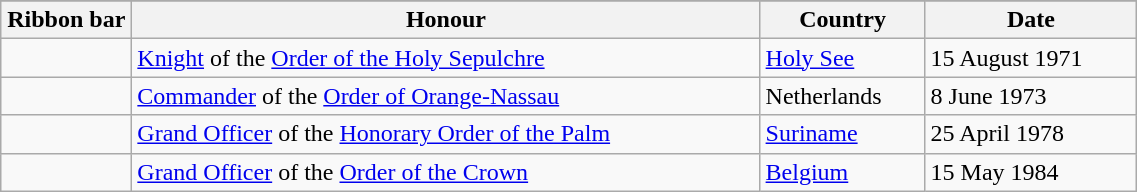<table class="wikitable" style="width:60%;">
<tr style="background:#ccf; text-align:center;">
</tr>
<tr>
<th style="width:80px;">Ribbon bar</th>
<th>Honour</th>
<th>Country</th>
<th>Date</th>
</tr>
<tr>
<td></td>
<td><a href='#'>Knight</a> of the <a href='#'>Order of the Holy Sepulchre</a></td>
<td><a href='#'>Holy See</a></td>
<td>15 August 1971</td>
</tr>
<tr>
<td></td>
<td><a href='#'>Commander</a> of the <a href='#'>Order of Orange-Nassau</a></td>
<td>Netherlands</td>
<td>8 June 1973</td>
</tr>
<tr>
<td></td>
<td><a href='#'>Grand Officer</a> of the <a href='#'>Honorary Order of the Palm</a></td>
<td><a href='#'>Suriname</a></td>
<td>25 April 1978</td>
</tr>
<tr>
<td></td>
<td><a href='#'>Grand Officer</a> of the <a href='#'>Order of the Crown</a></td>
<td><a href='#'>Belgium</a></td>
<td>15 May 1984</td>
</tr>
</table>
